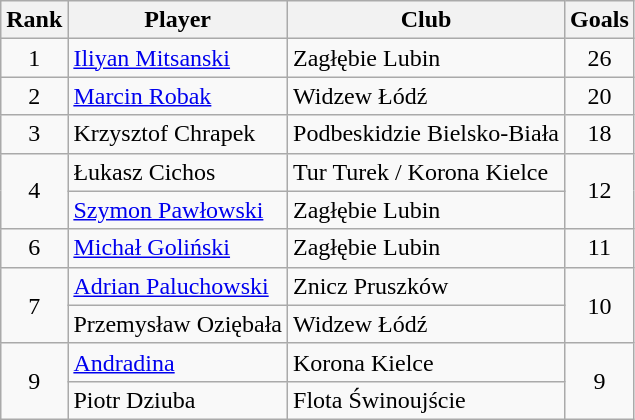<table class="wikitable" style="text-align:center">
<tr>
<th>Rank</th>
<th>Player</th>
<th>Club</th>
<th>Goals</th>
</tr>
<tr>
<td>1</td>
<td align="left"> <a href='#'>Iliyan Mitsanski</a></td>
<td align="left">Zagłębie Lubin</td>
<td>26</td>
</tr>
<tr>
<td>2</td>
<td align="left"> <a href='#'>Marcin Robak</a></td>
<td align="left">Widzew Łódź</td>
<td>20</td>
</tr>
<tr>
<td>3</td>
<td align="left"> Krzysztof Chrapek</td>
<td align="left">Podbeskidzie Bielsko-Biała</td>
<td>18</td>
</tr>
<tr>
<td rowspan=2>4</td>
<td align="left"> Łukasz Cichos</td>
<td align="left">Tur Turek / Korona Kielce</td>
<td rowspan=2>12</td>
</tr>
<tr>
<td align="left"> <a href='#'>Szymon Pawłowski</a></td>
<td align="left">Zagłębie Lubin</td>
</tr>
<tr>
<td>6</td>
<td align="left"> <a href='#'>Michał Goliński</a></td>
<td align="left">Zagłębie Lubin</td>
<td>11</td>
</tr>
<tr>
<td rowspan=2>7</td>
<td align="left"> <a href='#'>Adrian Paluchowski</a></td>
<td align="left">Znicz Pruszków</td>
<td rowspan=2>10</td>
</tr>
<tr>
<td align="left"> Przemysław Oziębała</td>
<td align="left">Widzew Łódź</td>
</tr>
<tr>
<td rowspan=2>9</td>
<td align="left"> <a href='#'>Andradina</a></td>
<td align="left">Korona Kielce</td>
<td rowspan=2>9</td>
</tr>
<tr>
<td align="left"> Piotr Dziuba</td>
<td align="left">Flota Świnoujście</td>
</tr>
</table>
